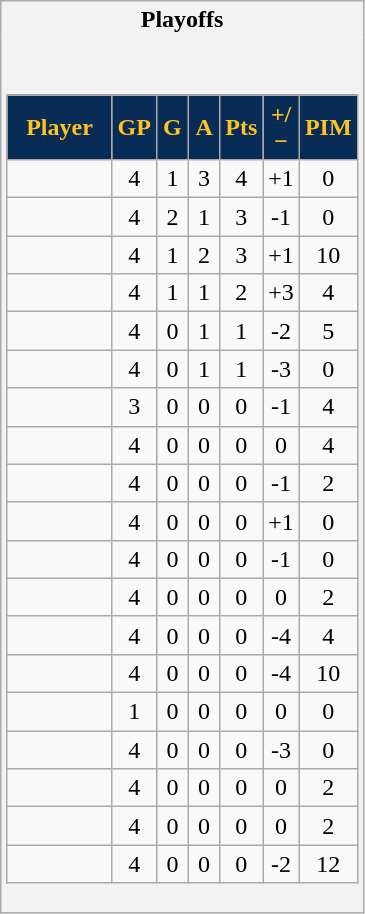<table class="wikitable" style="border: 1px solid #aaa;">
<tr>
<th style="border: 0;">Playoffs</th>
</tr>
<tr>
<td style="background: #f2f2f2; border: 0; text-align: center;"><br><table class="wikitable sortable" width="100%">
<tr align=center>
<th style="background:#092c57;color:#ffc322;" width="40%">Player</th>
<th style="background:#092c57;color:#ffc322;" width="10%">GP</th>
<th style="background:#092c57;color:#ffc322;" width="10%">G</th>
<th style="background:#092c57;color:#ffc322;" width="10%">A</th>
<th style="background:#092c57;color:#ffc322;" width="10%">Pts</th>
<th style="background:#092c57;color:#ffc322;" width="10%">+/−</th>
<th style="background:#092c57;color:#ffc322;" width="10%">PIM</th>
</tr>
<tr align=center>
<td></td>
<td>4</td>
<td>1</td>
<td>3</td>
<td>4</td>
<td>+1</td>
<td>0</td>
</tr>
<tr align=center>
<td></td>
<td>4</td>
<td>2</td>
<td>1</td>
<td>3</td>
<td>-1</td>
<td>0</td>
</tr>
<tr align=center>
<td></td>
<td>4</td>
<td>1</td>
<td>2</td>
<td>3</td>
<td>+1</td>
<td>10</td>
</tr>
<tr align=center>
<td></td>
<td>4</td>
<td>1</td>
<td>1</td>
<td>2</td>
<td>+3</td>
<td>4</td>
</tr>
<tr align=center>
<td></td>
<td>4</td>
<td>0</td>
<td>1</td>
<td>1</td>
<td>-2</td>
<td>5</td>
</tr>
<tr align=center>
<td></td>
<td>4</td>
<td>0</td>
<td>1</td>
<td>1</td>
<td>-3</td>
<td>0</td>
</tr>
<tr align=center>
<td></td>
<td>3</td>
<td>0</td>
<td>0</td>
<td>0</td>
<td>-1</td>
<td>4</td>
</tr>
<tr align=center>
<td></td>
<td>4</td>
<td>0</td>
<td>0</td>
<td>0</td>
<td>0</td>
<td>4</td>
</tr>
<tr align=center>
<td></td>
<td>4</td>
<td>0</td>
<td>0</td>
<td>0</td>
<td>-1</td>
<td>2</td>
</tr>
<tr align=center>
<td></td>
<td>4</td>
<td>0</td>
<td>0</td>
<td>0</td>
<td>+1</td>
<td>0</td>
</tr>
<tr align=center>
<td></td>
<td>4</td>
<td>0</td>
<td>0</td>
<td>0</td>
<td>-1</td>
<td>0</td>
</tr>
<tr align=center>
<td></td>
<td>4</td>
<td>0</td>
<td>0</td>
<td>0</td>
<td>0</td>
<td>2</td>
</tr>
<tr align=center>
<td></td>
<td>4</td>
<td>0</td>
<td>0</td>
<td>0</td>
<td>-4</td>
<td>4</td>
</tr>
<tr align=center>
<td></td>
<td>4</td>
<td>0</td>
<td>0</td>
<td>0</td>
<td>-4</td>
<td>10</td>
</tr>
<tr align=center>
<td></td>
<td>1</td>
<td>0</td>
<td>0</td>
<td>0</td>
<td>0</td>
<td>0</td>
</tr>
<tr align=center>
<td></td>
<td>4</td>
<td>0</td>
<td>0</td>
<td>0</td>
<td>-3</td>
<td>0</td>
</tr>
<tr align=center>
<td></td>
<td>4</td>
<td>0</td>
<td>0</td>
<td>0</td>
<td>0</td>
<td>2</td>
</tr>
<tr align=center>
<td></td>
<td>4</td>
<td>0</td>
<td>0</td>
<td>0</td>
<td>0</td>
<td>2</td>
</tr>
<tr align=center>
<td></td>
<td>4</td>
<td>0</td>
<td>0</td>
<td>0</td>
<td>-2</td>
<td>12</td>
</tr>
</table>
</td>
</tr>
</table>
